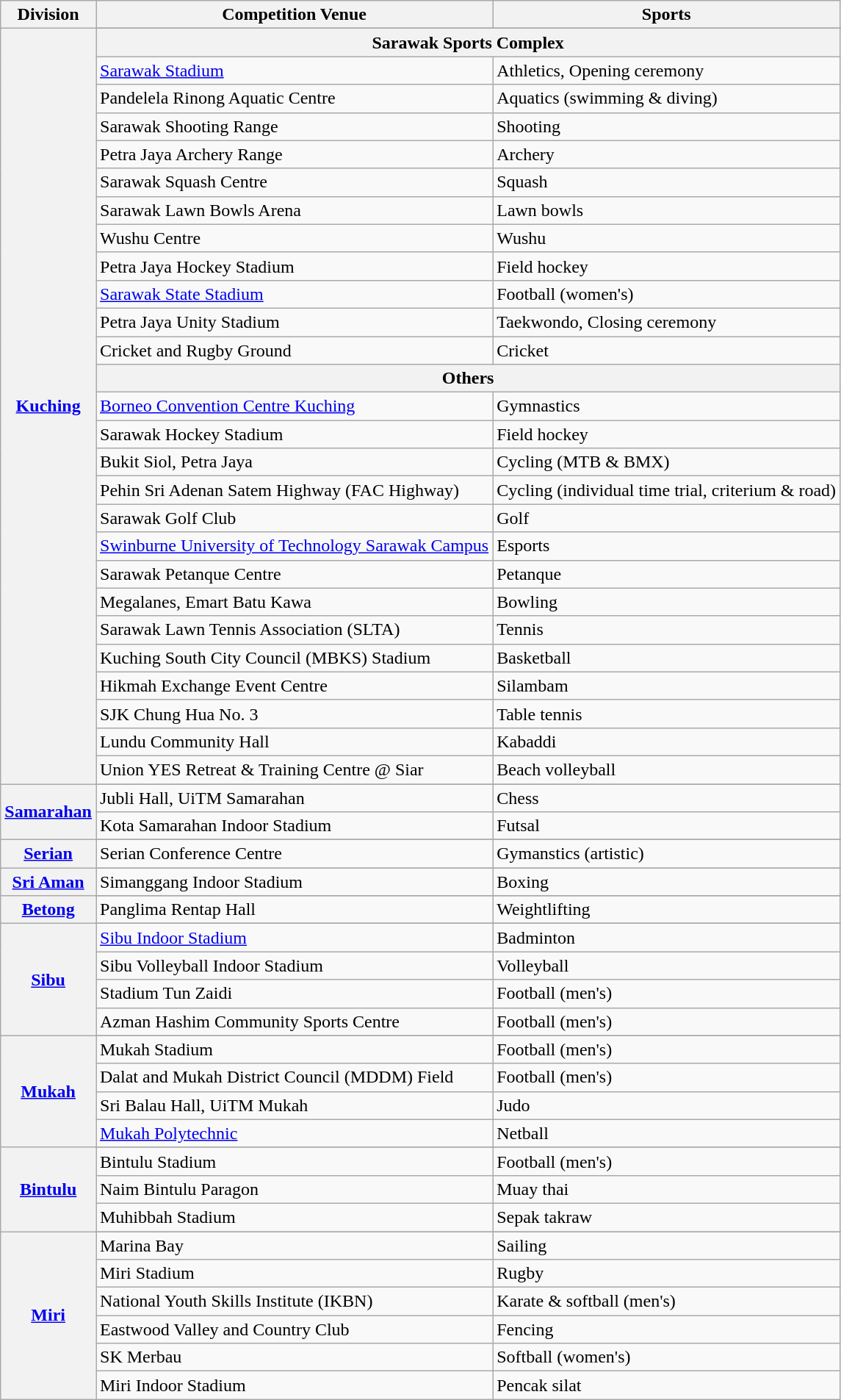<table class="wikitable">
<tr>
<th>Division</th>
<th>Competition Venue</th>
<th>Sports</th>
</tr>
<tr>
<th rowspan=28; align=left><a href='#'>Kuching</a></th>
</tr>
<tr>
<th colspan=2; align=left>Sarawak Sports Complex</th>
</tr>
<tr>
<td><a href='#'>Sarawak Stadium</a></td>
<td>Athletics, Opening ceremony</td>
</tr>
<tr>
<td>Pandelela Rinong Aquatic Centre</td>
<td>Aquatics (swimming & diving)</td>
</tr>
<tr>
<td>Sarawak Shooting Range</td>
<td>Shooting</td>
</tr>
<tr>
<td>Petra Jaya Archery Range</td>
<td>Archery</td>
</tr>
<tr>
<td>Sarawak Squash Centre</td>
<td>Squash</td>
</tr>
<tr>
<td>Sarawak Lawn Bowls Arena</td>
<td>Lawn bowls</td>
</tr>
<tr>
<td>Wushu Centre</td>
<td>Wushu</td>
</tr>
<tr>
<td>Petra Jaya Hockey Stadium</td>
<td>Field hockey</td>
</tr>
<tr>
<td><a href='#'>Sarawak State Stadium</a></td>
<td>Football (women's)</td>
</tr>
<tr>
<td>Petra Jaya Unity Stadium</td>
<td>Taekwondo, Closing ceremony</td>
</tr>
<tr>
<td>Cricket and Rugby Ground</td>
<td>Cricket</td>
</tr>
<tr>
<th colspan=2; align=left>Others</th>
</tr>
<tr>
<td><a href='#'>Borneo Convention Centre Kuching</a></td>
<td>Gymnastics</td>
</tr>
<tr>
<td>Sarawak Hockey Stadium</td>
<td>Field hockey</td>
</tr>
<tr>
<td>Bukit Siol, Petra Jaya</td>
<td>Cycling (MTB & BMX)</td>
</tr>
<tr>
<td>Pehin Sri Adenan Satem Highway (FAC Highway)</td>
<td>Cycling (individual time trial, criterium & road)</td>
</tr>
<tr>
<td>Sarawak Golf Club</td>
<td>Golf</td>
</tr>
<tr>
<td><a href='#'>Swinburne University of Technology Sarawak Campus</a></td>
<td>Esports</td>
</tr>
<tr>
<td>Sarawak Petanque Centre</td>
<td>Petanque</td>
</tr>
<tr>
<td>Megalanes, Emart Batu Kawa</td>
<td>Bowling</td>
</tr>
<tr>
<td>Sarawak Lawn Tennis Association (SLTA)</td>
<td>Tennis</td>
</tr>
<tr>
<td>Kuching South City Council (MBKS) Stadium</td>
<td>Basketball</td>
</tr>
<tr>
<td>Hikmah Exchange Event Centre</td>
<td>Silambam</td>
</tr>
<tr>
<td>SJK Chung Hua No. 3</td>
<td>Table tennis</td>
</tr>
<tr>
<td>Lundu Community Hall</td>
<td>Kabaddi</td>
</tr>
<tr>
<td>Union YES Retreat & Training Centre @ Siar</td>
<td>Beach volleyball</td>
</tr>
<tr>
<th rowspan=3; align=left><a href='#'>Samarahan</a></th>
</tr>
<tr>
<td>Jubli Hall, UiTM Samarahan</td>
<td>Chess</td>
</tr>
<tr>
<td>Kota Samarahan Indoor Stadium</td>
<td>Futsal</td>
</tr>
<tr>
<th rowspan=2; align=left><a href='#'>Serian</a></th>
</tr>
<tr>
<td>Serian Conference Centre</td>
<td>Gymanstics (artistic)</td>
</tr>
<tr>
<th rowspan=2; align=left><a href='#'>Sri Aman</a></th>
</tr>
<tr>
<td>Simanggang Indoor Stadium</td>
<td>Boxing</td>
</tr>
<tr>
<th rowspan=2; align=left><a href='#'>Betong</a></th>
</tr>
<tr>
<td>Panglima Rentap Hall</td>
<td>Weightlifting</td>
</tr>
<tr>
<th rowspan=5; align=left><a href='#'>Sibu</a></th>
</tr>
<tr>
<td><a href='#'>Sibu Indoor Stadium</a></td>
<td>Badminton</td>
</tr>
<tr>
<td>Sibu Volleyball Indoor Stadium</td>
<td>Volleyball</td>
</tr>
<tr>
<td>Stadium Tun Zaidi</td>
<td>Football (men's)</td>
</tr>
<tr>
<td>Azman Hashim Community Sports Centre</td>
<td>Football (men's)</td>
</tr>
<tr>
<th rowspan=5; align=left><a href='#'>Mukah</a></th>
</tr>
<tr>
<td>Mukah Stadium</td>
<td>Football (men's)</td>
</tr>
<tr>
<td>Dalat and Mukah District Council (MDDM) Field</td>
<td>Football (men's)</td>
</tr>
<tr>
<td>Sri Balau Hall, UiTM Mukah</td>
<td>Judo</td>
</tr>
<tr>
<td><a href='#'>Mukah Polytechnic</a></td>
<td>Netball</td>
</tr>
<tr>
<th rowspan=4; align=left><a href='#'>Bintulu</a></th>
</tr>
<tr>
<td>Bintulu Stadium</td>
<td>Football (men's)</td>
</tr>
<tr>
<td>Naim Bintulu Paragon</td>
<td>Muay thai</td>
</tr>
<tr>
<td>Muhibbah Stadium</td>
<td>Sepak takraw</td>
</tr>
<tr>
<th rowspan=7; align=left><a href='#'>Miri</a></th>
</tr>
<tr>
<td>Marina Bay</td>
<td>Sailing</td>
</tr>
<tr>
<td>Miri Stadium</td>
<td>Rugby</td>
</tr>
<tr>
<td>National Youth Skills Institute (IKBN)</td>
<td>Karate & softball (men's)</td>
</tr>
<tr>
<td>Eastwood Valley and Country Club</td>
<td>Fencing</td>
</tr>
<tr>
<td>SK Merbau</td>
<td>Softball (women's)</td>
</tr>
<tr>
<td>Miri Indoor Stadium</td>
<td>Pencak silat</td>
</tr>
</table>
